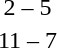<table style="text-align:center">
<tr>
<th width=200></th>
<th width=100></th>
<th width=200></th>
</tr>
<tr>
<td align=right></td>
<td>2 – 5</td>
<td align=left><strong></strong></td>
</tr>
<tr>
<td align=right><strong></strong></td>
<td>11 – 7</td>
<td align=left></td>
</tr>
</table>
